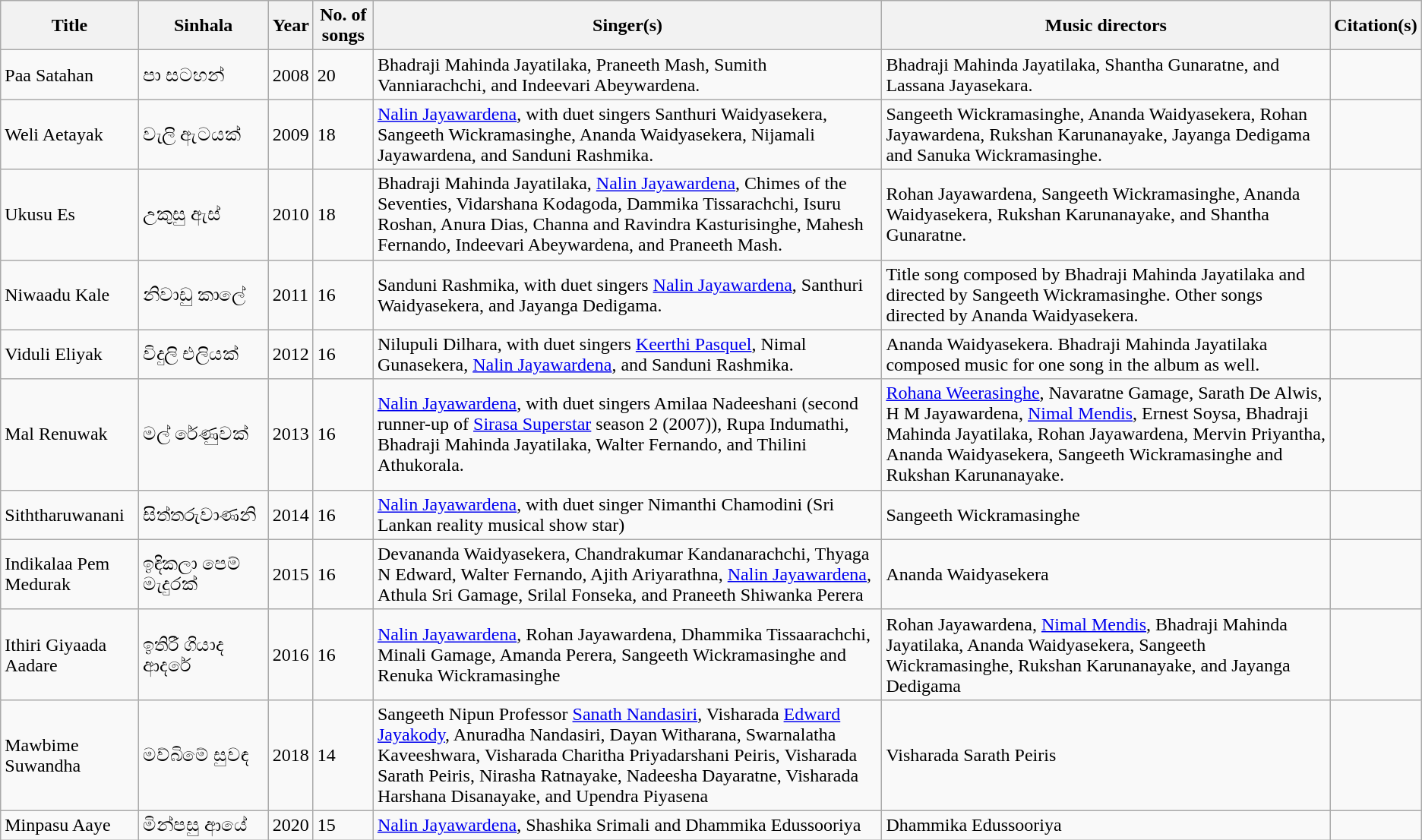<table class="wikitable">
<tr>
<th>Title</th>
<th>Sinhala</th>
<th>Year</th>
<th>No. of songs</th>
<th>Singer(s)</th>
<th>Music directors</th>
<th>Citation(s)</th>
</tr>
<tr>
<td>Paa Satahan</td>
<td>පා සටහන්</td>
<td>2008</td>
<td>20</td>
<td>Bhadraji Mahinda Jayatilaka, Praneeth Mash, Sumith Vanniarachchi, and Indeevari Abeywardena.</td>
<td>Bhadraji Mahinda Jayatilaka, Shantha Gunaratne, and Lassana Jayasekara.</td>
<td></td>
</tr>
<tr>
<td>Weli Aetayak</td>
<td>වැලි ඇටයක්</td>
<td>2009</td>
<td>18</td>
<td><a href='#'>Nalin Jayawardena</a>, with duet singers Santhuri Waidyasekera, Sangeeth Wickramasinghe, Ananda Waidyasekera, Nijamali Jayawardena, and Sanduni Rashmika.</td>
<td>Sangeeth Wickramasinghe, Ananda Waidyasekera, Rohan Jayawardena, Rukshan Karunanayake, Jayanga Dedigama and Sanuka Wickramasinghe.</td>
<td></td>
</tr>
<tr>
<td>Ukusu Es</td>
<td>උකුසු ඇස්</td>
<td>2010</td>
<td>18</td>
<td>Bhadraji Mahinda Jayatilaka, <a href='#'>Nalin Jayawardena</a>, Chimes of the Seventies, Vidarshana Kodagoda, Dammika Tissarachchi, Isuru Roshan, Anura Dias, Channa and Ravindra Kasturisinghe, Mahesh Fernando, Indeevari Abeywardena, and Praneeth Mash.</td>
<td>Rohan Jayawardena, Sangeeth Wickramasinghe, Ananda Waidyasekera, Rukshan Karunanayake, and Shantha Gunaratne.</td>
<td></td>
</tr>
<tr>
<td>Niwaadu Kale</td>
<td>නිවාඩු කාලේ</td>
<td>2011</td>
<td>16</td>
<td>Sanduni Rashmika, with duet singers <a href='#'>Nalin Jayawardena</a>, Santhuri Waidyasekera, and Jayanga Dedigama.</td>
<td>Title song composed by Bhadraji Mahinda Jayatilaka and directed by Sangeeth Wickramasinghe. Other songs directed by Ananda Waidyasekera.</td>
<td></td>
</tr>
<tr>
<td>Viduli Eliyak</td>
<td>විදුලි එලියක්</td>
<td>2012</td>
<td>16</td>
<td>Nilupuli Dilhara, with duet singers <a href='#'>Keerthi Pasquel</a>, Nimal Gunasekera, <a href='#'>Nalin Jayawardena</a>, and Sanduni Rashmika.</td>
<td>Ananda Waidyasekera. Bhadraji Mahinda Jayatilaka composed music for one song in the album as well.</td>
<td></td>
</tr>
<tr>
<td>Mal Renuwak</td>
<td>මල් රේණුවක්</td>
<td>2013</td>
<td>16</td>
<td><a href='#'>Nalin Jayawardena</a>, with duet singers Amilaa Nadeeshani (second runner-up of <a href='#'>Sirasa Superstar</a> season 2 (2007)), Rupa Indumathi, Bhadraji Mahinda Jayatilaka, Walter Fernando, and Thilini Athukorala.</td>
<td><a href='#'>Rohana Weerasinghe</a>, Navaratne Gamage, Sarath De Alwis, H M Jayawardena, <a href='#'>Nimal Mendis</a>, Ernest Soysa, Bhadraji Mahinda Jayatilaka, Rohan Jayawardena, Mervin Priyantha, Ananda Waidyasekera, Sangeeth Wickramasinghe and Rukshan Karunanayake.</td>
<td></td>
</tr>
<tr>
<td>Siththaruwanani</td>
<td>සිත්තරුවාණනි</td>
<td>2014</td>
<td>16</td>
<td><a href='#'>Nalin Jayawardena</a>, with duet singer Nimanthi Chamodini (Sri Lankan reality musical show star)</td>
<td>Sangeeth Wickramasinghe</td>
<td></td>
</tr>
<tr>
<td>Indikalaa Pem Medurak</td>
<td>ඉඳිකලා පෙම් මැදුරක්</td>
<td>2015</td>
<td>16</td>
<td>Devananda Waidyasekera, Chandrakumar Kandanarachchi, Thyaga N Edward, Walter Fernando, Ajith Ariyarathna, <a href='#'>Nalin Jayawardena</a>, Athula Sri Gamage, Srilal Fonseka, and Praneeth Shiwanka Perera</td>
<td>Ananda Waidyasekera</td>
<td></td>
</tr>
<tr>
<td>Ithiri Giyaada Aadare</td>
<td>ඉතිරී ගියාද ආදරේ</td>
<td>2016</td>
<td>16</td>
<td><a href='#'>Nalin Jayawardena</a>, Rohan Jayawardena, Dhammika Tissaarachchi, Minali Gamage, Amanda Perera, Sangeeth Wickramasinghe and Renuka Wickramasinghe</td>
<td>Rohan Jayawardena, <a href='#'>Nimal Mendis</a>, Bhadraji Mahinda Jayatilaka, Ananda Waidyasekera, Sangeeth Wickramasinghe, Rukshan Karunanayake, and Jayanga Dedigama</td>
<td></td>
</tr>
<tr>
<td>Mawbime Suwandha</td>
<td>මව්බිමේ සුවඳ</td>
<td>2018</td>
<td>14</td>
<td>Sangeeth Nipun Professor <a href='#'>Sanath Nandasiri</a>, Visharada <a href='#'>Edward Jayakody</a>, Anuradha Nandasiri, Dayan Witharana, Swarnalatha Kaveeshwara, Visharada Charitha Priyadarshani Peiris, Visharada Sarath Peiris, Nirasha Ratnayake, Nadeesha Dayaratne, Visharada Harshana Disanayake, and Upendra Piyasena</td>
<td>Visharada Sarath Peiris</td>
<td></td>
</tr>
<tr>
<td>Minpasu Aaye</td>
<td>මින්පසු ආයේ</td>
<td>2020</td>
<td>15</td>
<td><a href='#'>Nalin Jayawardena</a>, Shashika Srimali and Dhammika Edussooriya</td>
<td>Dhammika Edussooriya</td>
<td></td>
</tr>
</table>
